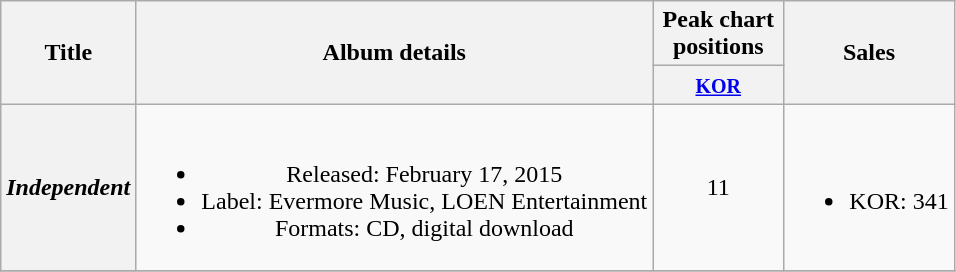<table class="wikitable plainrowheaders" style="text-align:center;">
<tr>
<th scope="col" rowspan="2">Title</th>
<th scope="col" rowspan="2">Album details</th>
<th scope="col" colspan="1" style="width:5em;">Peak chart positions</th>
<th scope="col" rowspan="2">Sales</th>
</tr>
<tr>
<th><small><a href='#'>KOR</a></small><br></th>
</tr>
<tr>
<th scope="row"><em>Independent</em></th>
<td><br><ul><li>Released: February 17, 2015</li><li>Label: Evermore Music, LOEN Entertainment</li><li>Formats: CD, digital download</li></ul></td>
<td>11</td>
<td><br><ul><li>KOR: 341</li></ul></td>
</tr>
<tr>
</tr>
</table>
